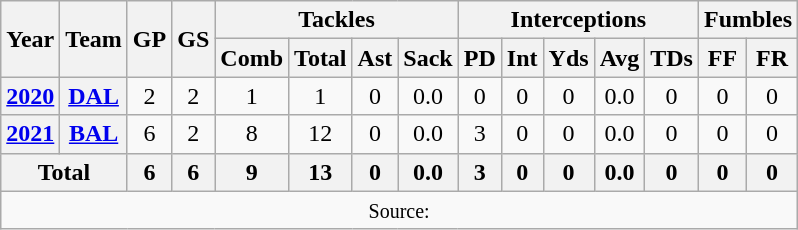<table class="wikitable" style="text-align:center">
<tr>
<th rowspan="2">Year</th>
<th rowspan="2">Team</th>
<th rowspan="2">GP</th>
<th rowspan="2">GS</th>
<th colspan="4">Tackles</th>
<th colspan="5">Interceptions</th>
<th colspan="2">Fumbles</th>
</tr>
<tr>
<th>Comb</th>
<th>Total</th>
<th>Ast</th>
<th>Sack</th>
<th>PD</th>
<th>Int</th>
<th>Yds</th>
<th>Avg</th>
<th>TDs</th>
<th>FF</th>
<th>FR</th>
</tr>
<tr>
<th><a href='#'>2020</a></th>
<th><a href='#'>DAL</a></th>
<td>2</td>
<td>2</td>
<td>1</td>
<td>1</td>
<td>0</td>
<td>0.0</td>
<td>0</td>
<td>0</td>
<td>0</td>
<td>0.0</td>
<td>0</td>
<td>0</td>
<td>0</td>
</tr>
<tr>
<th><a href='#'>2021</a></th>
<th><a href='#'>BAL</a></th>
<td>6</td>
<td>2</td>
<td>8</td>
<td>12</td>
<td>0</td>
<td>0.0</td>
<td>3</td>
<td>0</td>
<td>0</td>
<td>0.0</td>
<td>0</td>
<td 0>0</td>
<td>0</td>
</tr>
<tr>
<th colspan="2">Total</th>
<th>6</th>
<th>6</th>
<th>9</th>
<th>13</th>
<th>0</th>
<th>0.0</th>
<th>3</th>
<th>0</th>
<th>0</th>
<th>0.0</th>
<th>0</th>
<th>0</th>
<th>0</th>
</tr>
<tr>
<td colspan="15"><small>Source: </small></td>
</tr>
</table>
